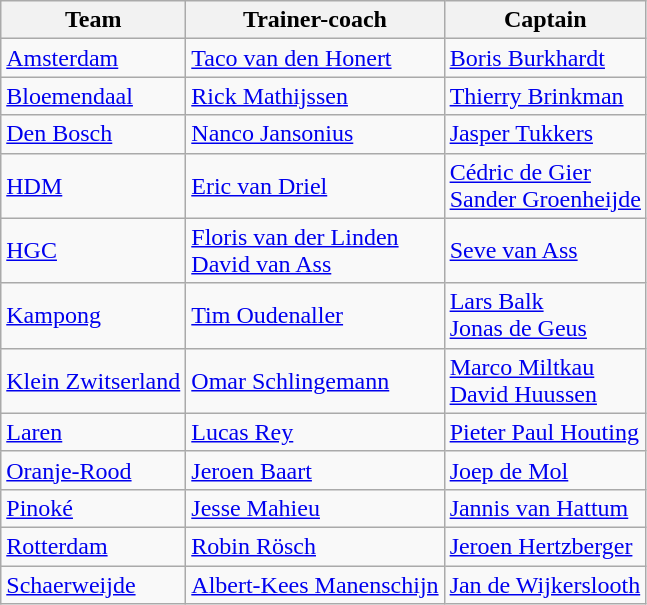<table class="wikitable sortable" style="text-align: left;">
<tr>
<th>Team</th>
<th>Trainer-coach</th>
<th>Captain</th>
</tr>
<tr>
<td><a href='#'>Amsterdam</a></td>
<td> <a href='#'>Taco van den Honert</a></td>
<td> <a href='#'>Boris Burkhardt</a></td>
</tr>
<tr>
<td><a href='#'>Bloemendaal</a></td>
<td> <a href='#'>Rick Mathijssen</a></td>
<td> <a href='#'>Thierry Brinkman</a></td>
</tr>
<tr>
<td><a href='#'>Den Bosch</a></td>
<td> <a href='#'>Nanco Jansonius</a></td>
<td> <a href='#'>Jasper Tukkers</a></td>
</tr>
<tr>
<td><a href='#'>HDM</a></td>
<td> <a href='#'>Eric van Driel</a></td>
<td> <a href='#'>Cédric de Gier</a><br> <a href='#'>Sander Groenheijde</a></td>
</tr>
<tr>
<td><a href='#'>HGC</a></td>
<td> <a href='#'>Floris van der Linden</a><br> <a href='#'>David van Ass</a></td>
<td> <a href='#'>Seve van Ass</a></td>
</tr>
<tr>
<td><a href='#'>Kampong</a></td>
<td> <a href='#'>Tim Oudenaller</a></td>
<td> <a href='#'>Lars Balk</a><br> <a href='#'>Jonas de Geus</a></td>
</tr>
<tr>
<td><a href='#'>Klein Zwitserland</a></td>
<td> <a href='#'>Omar Schlingemann</a></td>
<td> <a href='#'>Marco Miltkau</a><br> <a href='#'>David Huussen</a></td>
</tr>
<tr>
<td><a href='#'>Laren</a></td>
<td> <a href='#'>Lucas Rey</a></td>
<td> <a href='#'>Pieter Paul Houting</a></td>
</tr>
<tr>
<td><a href='#'>Oranje-Rood</a></td>
<td> <a href='#'>Jeroen Baart</a></td>
<td> <a href='#'>Joep de Mol</a></td>
</tr>
<tr>
<td><a href='#'>Pinoké</a></td>
<td> <a href='#'>Jesse Mahieu</a></td>
<td> <a href='#'>Jannis van Hattum</a></td>
</tr>
<tr>
<td><a href='#'>Rotterdam</a></td>
<td> <a href='#'>Robin Rösch</a></td>
<td> <a href='#'>Jeroen Hertzberger</a></td>
</tr>
<tr>
<td><a href='#'>Schaerweijde</a></td>
<td> <a href='#'>Albert-Kees Manenschijn</a></td>
<td> <a href='#'>Jan de Wijkerslooth</a></td>
</tr>
</table>
